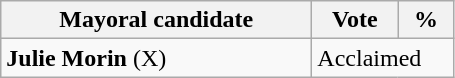<table class="wikitable">
<tr>
<th bgcolor="#DDDDFF" width="200px">Mayoral candidate</th>
<th bgcolor="#DDDDFF" width="50px">Vote</th>
<th bgcolor="#DDDDFF" width="30px">%</th>
</tr>
<tr>
<td><strong>Julie Morin</strong> (X)</td>
<td colspan="2">Acclaimed</td>
</tr>
</table>
